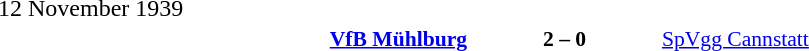<table width=100% cellspacing=1>
<tr>
<th width=25%></th>
<th width=10%></th>
<th width=25%></th>
<th></th>
</tr>
<tr>
<td>12 November 1939</td>
</tr>
<tr style=font-size:90%>
<td align=right><strong><a href='#'>VfB Mühlburg</a></strong></td>
<td align=center><strong>2 – 0</strong></td>
<td><a href='#'>SpVgg Cannstatt</a></td>
</tr>
</table>
